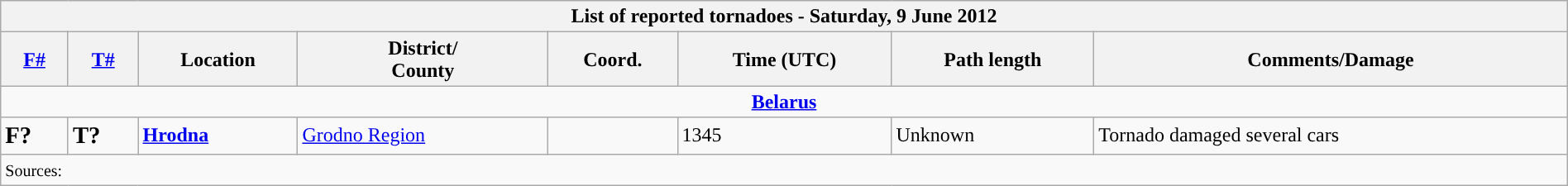<table class="wikitable collapsible" width="100%">
<tr>
<th colspan="8">List of reported tornadoes - Saturday, 9 June 2012</th>
</tr>
<tr>
<th><a href='#'>F#</a></th>
<th><a href='#'>T#</a></th>
<th>Location</th>
<th>District/<br>County</th>
<th>Coord.</th>
<th>Time (UTC)</th>
<th>Path length</th>
<th>Comments/Damage</th>
</tr>
<tr>
<td colspan="8" align=center><strong><a href='#'>Belarus</a></strong></td>
</tr>
<tr>
<td><big><strong>F?</strong></big></td>
<td><big><strong>T?</strong></big></td>
<td><strong><a href='#'>Hrodna</a></strong></td>
<td><a href='#'>Grodno Region</a></td>
<td></td>
<td>1345</td>
<td>Unknown</td>
<td>Tornado damaged several cars</td>
</tr>
<tr>
<td colspan="8"><small>Sources:  </small></td>
</tr>
</table>
